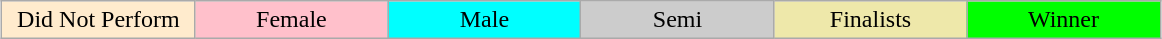<table class="wikitable" style="margin:1em auto; text-align:center;">
<tr>
<td style="background:#FFEBCD;" width="15%">Did Not Perform</td>
<td style="background:pink;" width="15%">Female</td>
<td style="background:cyan;" width="15%">Male</td>
<td style="background:#CCCCCC;" width="15%">Semi</td>
<td style="background:palegoldenrod;" width="15%">Finalists</td>
<td style="background:lime;" width="15%">Winner</td>
</tr>
</table>
